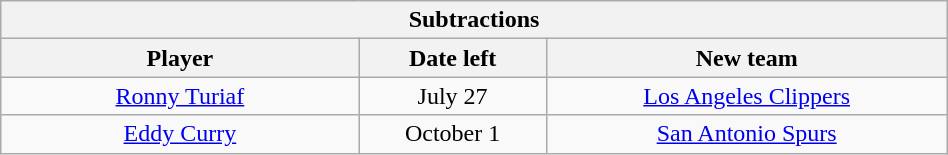<table class="wikitable" style="text-align:center; width: 50%">
<tr>
<th colspan=3>Subtractions</th>
</tr>
<tr>
<th style="width:160px">Player</th>
<th style="width:80px">Date left</th>
<th style="width:180px">New team</th>
</tr>
<tr>
<td><a href='#'>Ronny Turiaf</a></td>
<td>July 27</td>
<td><a href='#'>Los Angeles Clippers</a></td>
</tr>
<tr>
<td><a href='#'>Eddy Curry</a></td>
<td>October 1</td>
<td><a href='#'>San Antonio Spurs</a></td>
</tr>
</table>
